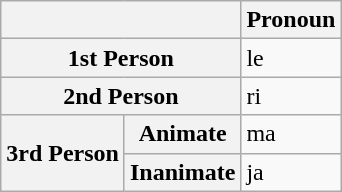<table class="wikitable">
<tr>
<th colspan="2"></th>
<th>Pronoun</th>
</tr>
<tr>
<th colspan="2">1st Person</th>
<td>le</td>
</tr>
<tr>
<th colspan="2">2nd Person</th>
<td>ri</td>
</tr>
<tr>
<th rowspan="2">3rd Person</th>
<th>Animate</th>
<td>ma</td>
</tr>
<tr>
<th>Inanimate</th>
<td>ja</td>
</tr>
</table>
